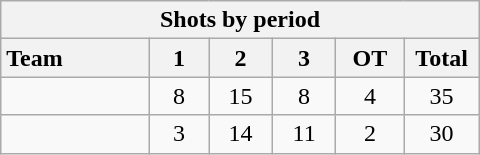<table class="wikitable" style="width:20em; text-align:right;">
<tr>
<th colspan="6">Shots by period</th>
</tr>
<tr>
<th style="width:8em; text-align:left;">Team</th>
<th style="width:3em;">1</th>
<th style="width:3em;">2</th>
<th style="width:3em;">3</th>
<th style="width:3em;">OT</th>
<th style="width:3em;">Total</th>
</tr>
<tr>
<td style="text-align:left;"></td>
<td style="text-align:center;">8</td>
<td style="text-align:center;">15</td>
<td style="text-align:center;">8</td>
<td style="text-align:center;">4</td>
<td style="text-align:center;">35</td>
</tr>
<tr>
<td style="text-align:left;"></td>
<td style="text-align:center;">3</td>
<td style="text-align:center;">14</td>
<td = style="text-align:center;">11</td>
<td style="text-align:center;">2</td>
<td style="text-align:center;">30</td>
</tr>
</table>
